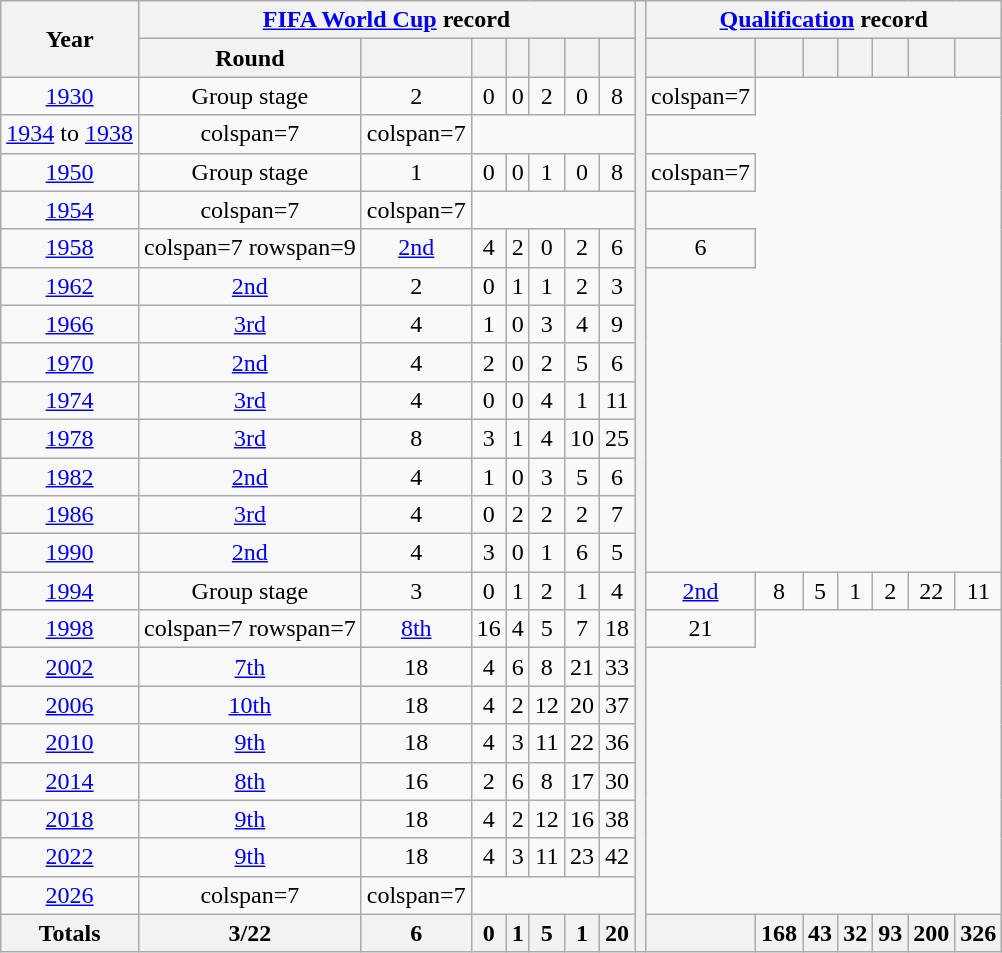<table class="wikitable" style="text-align: center;font-size:100%;">
<tr>
<th rowspan="2">Year</th>
<th colspan="7"><a href='#'>FIFA World Cup</a> record</th>
<th rowspan="26"></th>
<th colspan="7"><a href='#'>Qualification</a> record</th>
</tr>
<tr>
<th>Round</th>
<th></th>
<th></th>
<th></th>
<th></th>
<th></th>
<th></th>
<th></th>
<th></th>
<th></th>
<th></th>
<th></th>
<th></th>
<th></th>
</tr>
<tr>
<td><a href='#'>1930</a></td>
<td>Group stage</td>
<td>2</td>
<td>0</td>
<td>0</td>
<td>2</td>
<td>0</td>
<td>8</td>
<td>colspan=7</td>
</tr>
<tr>
<td><a href='#'>1934</a> to <a href='#'>1938</a></td>
<td>colspan=7</td>
<td>colspan=7</td>
</tr>
<tr>
<td><a href='#'>1950</a></td>
<td>Group stage</td>
<td>1</td>
<td>0</td>
<td>0</td>
<td>1</td>
<td>0</td>
<td>8</td>
<td>colspan=7</td>
</tr>
<tr>
<td><a href='#'>1954</a></td>
<td>colspan=7</td>
<td>colspan=7</td>
</tr>
<tr>
<td><a href='#'>1958</a></td>
<td>colspan=7 rowspan=9</td>
<td><a href='#'>2nd</a></td>
<td>4</td>
<td>2</td>
<td>0</td>
<td>2</td>
<td>6</td>
<td>6</td>
</tr>
<tr>
<td><a href='#'>1962</a></td>
<td><a href='#'>2nd</a></td>
<td>2</td>
<td>0</td>
<td>1</td>
<td>1</td>
<td>2</td>
<td>3</td>
</tr>
<tr>
<td><a href='#'>1966</a></td>
<td><a href='#'>3rd</a></td>
<td>4</td>
<td>1</td>
<td>0</td>
<td>3</td>
<td>4</td>
<td>9</td>
</tr>
<tr>
<td><a href='#'>1970</a></td>
<td><a href='#'>2nd</a></td>
<td>4</td>
<td>2</td>
<td>0</td>
<td>2</td>
<td>5</td>
<td>6</td>
</tr>
<tr>
<td><a href='#'>1974</a></td>
<td><a href='#'>3rd</a></td>
<td>4</td>
<td>0</td>
<td>0</td>
<td>4</td>
<td>1</td>
<td>11</td>
</tr>
<tr>
<td><a href='#'>1978</a></td>
<td><a href='#'>3rd</a></td>
<td>8</td>
<td>3</td>
<td>1</td>
<td>4</td>
<td>10</td>
<td>25</td>
</tr>
<tr>
<td><a href='#'>1982</a></td>
<td><a href='#'>2nd</a></td>
<td>4</td>
<td>1</td>
<td>0</td>
<td>3</td>
<td>5</td>
<td>6</td>
</tr>
<tr>
<td><a href='#'>1986</a></td>
<td><a href='#'>3rd</a></td>
<td>4</td>
<td>0</td>
<td>2</td>
<td>2</td>
<td>2</td>
<td>7</td>
</tr>
<tr>
<td><a href='#'>1990</a></td>
<td><a href='#'>2nd</a></td>
<td>4</td>
<td>3</td>
<td>0</td>
<td>1</td>
<td>6</td>
<td>5</td>
</tr>
<tr>
<td><a href='#'>1994</a></td>
<td>Group stage</td>
<td>3</td>
<td>0</td>
<td>1</td>
<td>2</td>
<td>1</td>
<td>4</td>
<td><a href='#'>2nd</a></td>
<td>8</td>
<td>5</td>
<td>1</td>
<td>2</td>
<td>22</td>
<td>11</td>
</tr>
<tr>
<td><a href='#'>1998</a></td>
<td>colspan=7 rowspan=7</td>
<td><a href='#'>8th</a></td>
<td>16</td>
<td>4</td>
<td>5</td>
<td>7</td>
<td>18</td>
<td>21</td>
</tr>
<tr>
<td><a href='#'>2002</a></td>
<td><a href='#'>7th</a></td>
<td>18</td>
<td>4</td>
<td>6</td>
<td>8</td>
<td>21</td>
<td>33</td>
</tr>
<tr>
<td><a href='#'>2006</a></td>
<td><a href='#'>10th</a></td>
<td>18</td>
<td>4</td>
<td>2</td>
<td>12</td>
<td>20</td>
<td>37</td>
</tr>
<tr>
<td><a href='#'>2010</a></td>
<td><a href='#'>9th</a></td>
<td>18</td>
<td>4</td>
<td>3</td>
<td>11</td>
<td>22</td>
<td>36</td>
</tr>
<tr>
<td><a href='#'>2014</a></td>
<td><a href='#'>8th</a></td>
<td>16</td>
<td>2</td>
<td>6</td>
<td>8</td>
<td>17</td>
<td>30</td>
</tr>
<tr>
<td><a href='#'>2018</a></td>
<td><a href='#'>9th</a></td>
<td>18</td>
<td>4</td>
<td>2</td>
<td>12</td>
<td>16</td>
<td>38</td>
</tr>
<tr>
<td><a href='#'>2022</a></td>
<td><a href='#'>9th</a></td>
<td>18</td>
<td>4</td>
<td>3</td>
<td>11</td>
<td>23</td>
<td>42</td>
</tr>
<tr>
<td><a href='#'>2026</a></td>
<td>colspan=7 </td>
<td>colspan=7 </td>
</tr>
<tr>
<th>Totals</th>
<th>3/22</th>
<th>6</th>
<th>0</th>
<th>1</th>
<th>5</th>
<th>1</th>
<th>20</th>
<th></th>
<th>168</th>
<th>43</th>
<th>32</th>
<th>93</th>
<th>200</th>
<th>326</th>
</tr>
</table>
